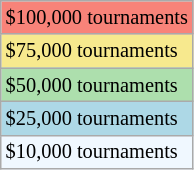<table class="wikitable" style="font-size:85%">
<tr style="background:#f88379;">
<td>$100,000 tournaments</td>
</tr>
<tr style="background:#f7e98e;">
<td>$75,000 tournaments</td>
</tr>
<tr style="background:#addfad;">
<td>$50,000 tournaments</td>
</tr>
<tr style="background:lightblue;">
<td>$25,000 tournaments</td>
</tr>
<tr style="background:#f0f8ff;">
<td>$10,000 tournaments</td>
</tr>
</table>
